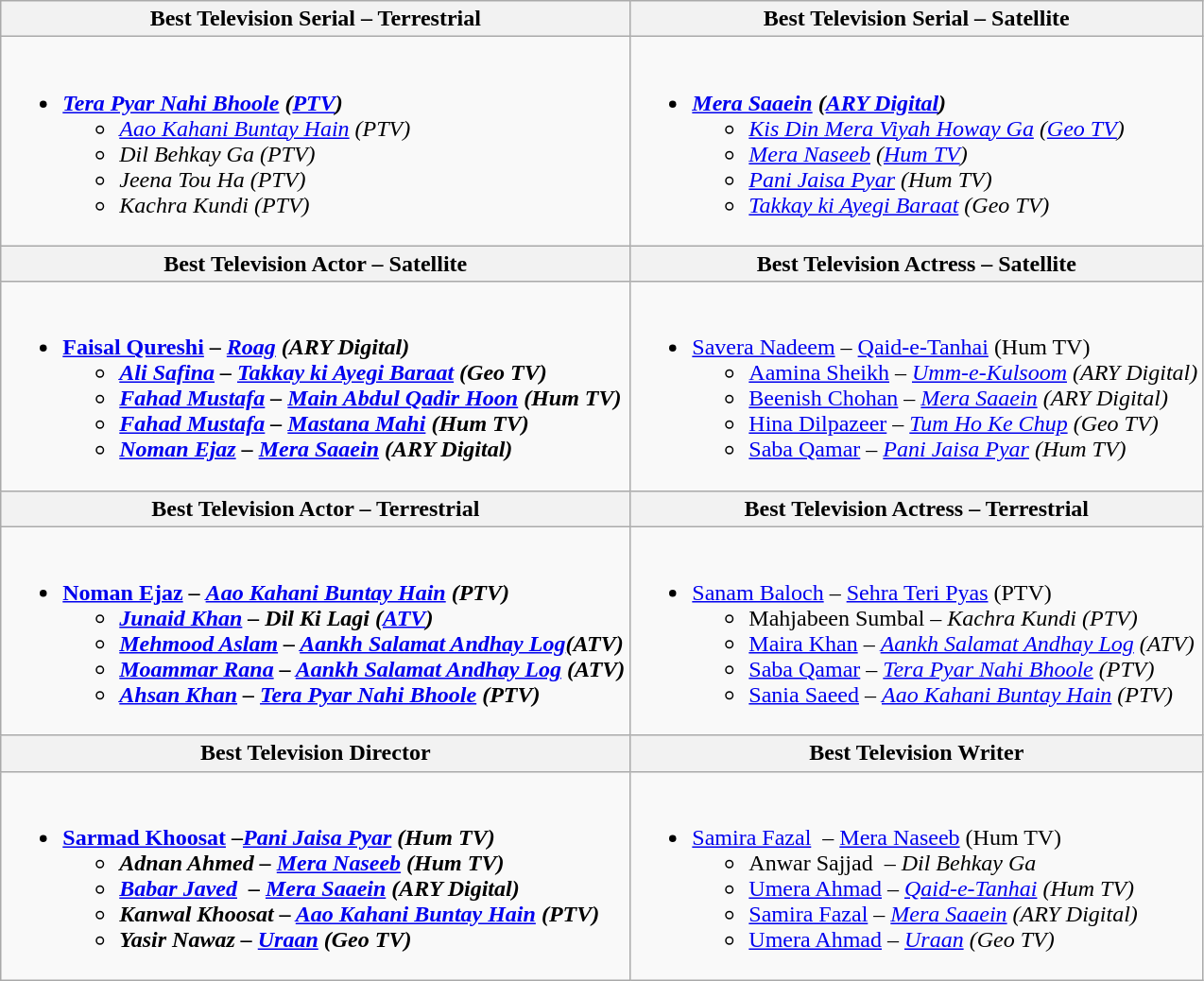<table class=wikitable style="width=100%">
<tr>
<th style="width=50%">Best Television Serial – Terrestrial</th>
<th style="width=50%">Best Television Serial – Satellite</th>
</tr>
<tr>
<td valign="top"><br><ul><li><strong><em><a href='#'>Tera Pyar Nahi Bhoole</a> (<a href='#'>PTV</a>)</em></strong><ul><li><em><a href='#'>Aao Kahani Buntay Hain</a> (PTV)</em></li><li><em>Dil Behkay Ga (PTV)</em></li><li><em>Jeena Tou Ha (PTV)</em></li><li><em>Kachra Kundi (PTV)</em></li></ul></li></ul></td>
<td valign="top"><br><ul><li><strong><em><a href='#'>Mera Saaein</a> (<a href='#'>ARY Digital</a>)</em></strong><ul><li><em><a href='#'>Kis Din Mera Viyah Howay Ga</a> (<a href='#'>Geo TV</a>)</em></li><li><em><a href='#'>Mera Naseeb</a> (<a href='#'>Hum TV</a>)</em></li><li><em><a href='#'>Pani Jaisa Pyar</a> (Hum TV)</em></li><li><em><a href='#'>Takkay ki Ayegi Baraat</a> (Geo TV)</em></li></ul></li></ul></td>
</tr>
<tr>
<th style="width=50%">Best Television Actor – Satellite</th>
<th style="width=50%">Best Television Actress – Satellite</th>
</tr>
<tr>
<td valign="top"><br><ul><li><strong><a href='#'>Faisal Qureshi</a> – <em><a href='#'>Roag</a> (ARY Digital)<strong><em><ul><li><a href='#'>Ali Safina</a> – </em><a href='#'>Takkay ki Ayegi Baraat</a> (Geo TV)<em></li><li><a href='#'>Fahad Mustafa</a> – </em><a href='#'>Main Abdul Qadir Hoon</a> (Hum TV)<em></li><li><a href='#'>Fahad Mustafa</a> – </em><a href='#'>Mastana Mahi</a> (Hum TV)<em></li><li><a href='#'>Noman Ejaz</a> – </em><a href='#'>Mera Saaein</a> (ARY Digital)<em></li></ul></li></ul></td>
<td valign="top"><br><ul><li></strong><a href='#'>Savera Nadeem</a> – </em><a href='#'>Qaid-e-Tanhai</a> (Hum TV)</em></strong><ul><li><a href='#'>Aamina Sheikh</a> – <em><a href='#'>Umm-e-Kulsoom</a> (ARY Digital)</em></li><li><a href='#'>Beenish Chohan</a> – <em><a href='#'>Mera Saaein</a> (ARY Digital)</em></li><li><a href='#'>Hina Dilpazeer</a> – <em><a href='#'>Tum Ho Ke Chup</a> (Geo TV)</em></li><li><a href='#'>Saba Qamar</a> – <em><a href='#'>Pani Jaisa Pyar</a> (Hum TV)</em></li></ul></li></ul></td>
</tr>
<tr>
<th style="width=50%">Best Television Actor – Terrestrial</th>
<th style="width=50%">Best Television Actress – Terrestrial</th>
</tr>
<tr>
<td valign="top"><br><ul><li><strong><a href='#'>Noman Ejaz</a> – <em><a href='#'>Aao Kahani Buntay Hain</a> (PTV)<strong><em><ul><li><a href='#'>Junaid Khan</a> – </em>Dil Ki Lagi (<a href='#'>ATV</a>)<em></li><li><a href='#'>Mehmood Aslam</a> – </em><a href='#'>Aankh Salamat Andhay Log</a>(ATV)<em></li><li><a href='#'>Moammar Rana</a> – </em><a href='#'>Aankh Salamat Andhay Log</a> (ATV)<em></li><li><a href='#'>Ahsan Khan</a> – </em><a href='#'>Tera Pyar Nahi Bhoole</a> (PTV)<em></li></ul></li></ul></td>
<td valign="top"><br><ul><li></strong><a href='#'>Sanam Baloch</a> – </em><a href='#'>Sehra Teri Pyas</a> (PTV)</em></strong><ul><li>Mahjabeen Sumbal – <em>Kachra Kundi (PTV)</em></li><li><a href='#'>Maira Khan</a> – <em><a href='#'>Aankh Salamat Andhay Log</a> (ATV)</em></li><li><a href='#'>Saba Qamar</a> – <em><a href='#'>Tera Pyar Nahi Bhoole</a> (PTV)</em></li><li><a href='#'>Sania Saeed</a> – <em><a href='#'>Aao Kahani Buntay Hain</a> (PTV)</em></li></ul></li></ul></td>
</tr>
<tr>
<th style="width=50%">Best Television Director</th>
<th style="width=50%">Best Television Writer</th>
</tr>
<tr>
<td valign="top"><br><ul><li><strong><a href='#'>Sarmad Khoosat</a> –<em><a href='#'>Pani Jaisa Pyar</a> (Hum TV)<strong><em><ul><li>Adnan Ahmed – </em><a href='#'>Mera Naseeb</a> (Hum TV)<em></li><li><a href='#'>Babar Javed</a>  –  </em><a href='#'>Mera Saaein</a> (ARY Digital)<em></li><li>Kanwal Khoosat – </em><a href='#'>Aao Kahani Buntay Hain</a> (PTV)<em></li><li>Yasir Nawaz – </em><a href='#'>Uraan</a> (Geo TV)<em></li></ul></li></ul></td>
<td valign="top"><br><ul><li></strong><a href='#'>Samira Fazal</a>  – </em><a href='#'>Mera Naseeb</a> (Hum TV)</em></strong><ul><li>Anwar Sajjad  – <em> Dil Behkay Ga</em></li><li><a href='#'>Umera Ahmad</a> – <em><a href='#'>Qaid-e-Tanhai</a> (Hum TV)</em></li><li><a href='#'>Samira Fazal</a> – <em><a href='#'>Mera Saaein</a> (ARY Digital)</em></li><li><a href='#'>Umera Ahmad</a> – <em><a href='#'>Uraan</a> (Geo TV)</em></li></ul></li></ul></td>
</tr>
</table>
